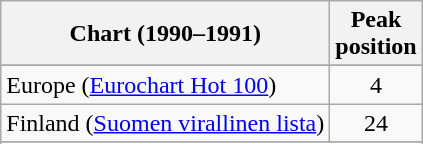<table class="wikitable sortable">
<tr>
<th>Chart (1990–1991)</th>
<th>Peak<br>position</th>
</tr>
<tr>
</tr>
<tr>
</tr>
<tr>
</tr>
<tr>
</tr>
<tr>
</tr>
<tr>
<td>Europe (<a href='#'>Eurochart Hot 100</a>)</td>
<td align="center">4</td>
</tr>
<tr>
<td>Finland (<a href='#'>Suomen virallinen lista</a>)</td>
<td align="center">24</td>
</tr>
<tr>
</tr>
<tr>
</tr>
<tr>
</tr>
<tr>
</tr>
<tr>
</tr>
<tr>
</tr>
<tr>
</tr>
<tr>
</tr>
<tr>
</tr>
<tr>
</tr>
</table>
